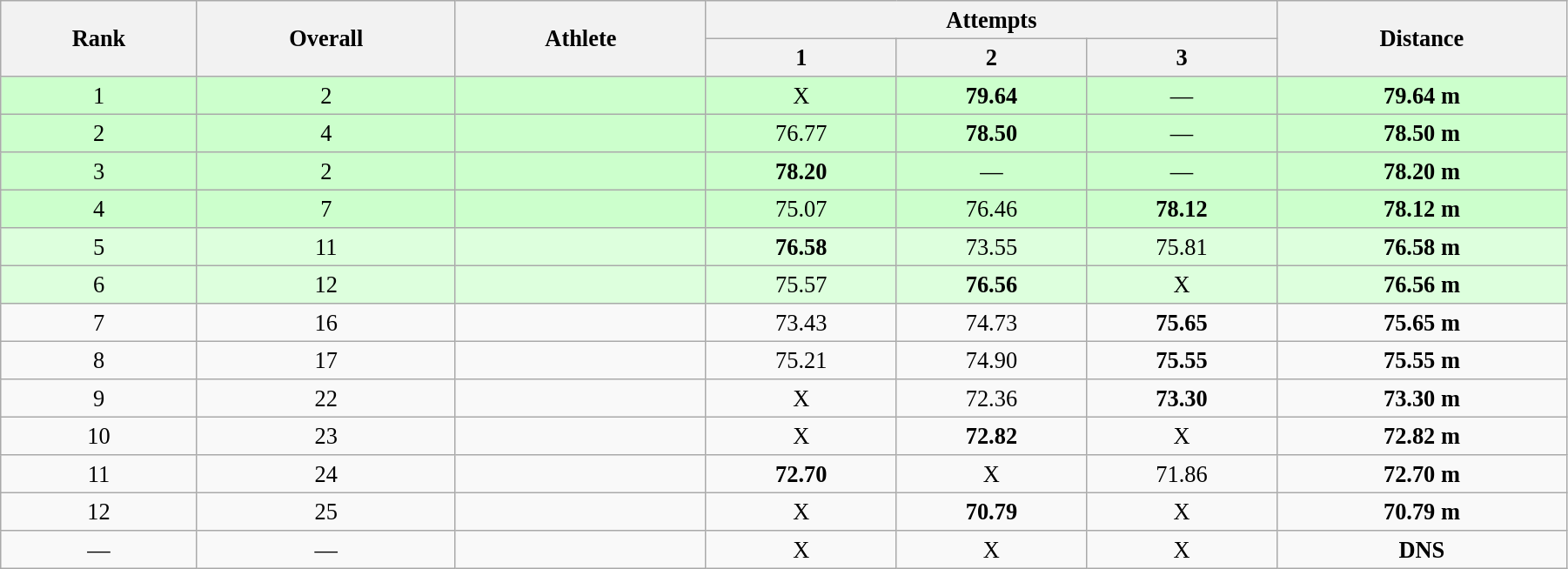<table class="wikitable" style=" text-align:center; font-size:110%;" width="95%">
<tr>
<th rowspan="2">Rank</th>
<th rowspan="2">Overall</th>
<th rowspan="2">Athlete</th>
<th colspan="3">Attempts</th>
<th rowspan="2">Distance</th>
</tr>
<tr>
<th>1</th>
<th>2</th>
<th>3</th>
</tr>
<tr style="background:#ccffcc;">
<td>1</td>
<td>2</td>
<td align=left></td>
<td>X</td>
<td><strong>79.64</strong></td>
<td>—</td>
<td><strong>79.64 m</strong></td>
</tr>
<tr bgcolor=#CCFFCC>
<td>2</td>
<td>4</td>
<td align=left></td>
<td>76.77</td>
<td><strong>78.50</strong></td>
<td>—</td>
<td><strong>78.50 m</strong></td>
</tr>
<tr bgcolor=#CCFFCC>
<td>3</td>
<td>2</td>
<td align=left></td>
<td><strong>78.20</strong></td>
<td>—</td>
<td>—</td>
<td><strong>78.20 m</strong></td>
</tr>
<tr bgcolor=#CCFFCC>
<td>4</td>
<td>7</td>
<td align=left></td>
<td>75.07</td>
<td>76.46</td>
<td><strong>78.12</strong></td>
<td><strong>78.12 m</strong></td>
</tr>
<tr style="background:#ddffdd;">
<td>5</td>
<td>11</td>
<td align=left></td>
<td><strong>76.58</strong></td>
<td>73.55</td>
<td>75.81</td>
<td><strong>76.58 m</strong></td>
</tr>
<tr style="background:#ddffdd;">
<td>6</td>
<td>12</td>
<td align=left></td>
<td>75.57</td>
<td><strong>76.56</strong></td>
<td>X</td>
<td><strong>76.56 m</strong></td>
</tr>
<tr>
<td>7</td>
<td>16</td>
<td align=left></td>
<td>73.43</td>
<td>74.73</td>
<td><strong>75.65</strong></td>
<td><strong>75.65 m</strong></td>
</tr>
<tr>
<td>8</td>
<td>17</td>
<td align=left></td>
<td>75.21</td>
<td>74.90</td>
<td><strong>75.55</strong></td>
<td><strong>75.55 m</strong></td>
</tr>
<tr>
<td>9</td>
<td>22</td>
<td align=left></td>
<td>X</td>
<td>72.36</td>
<td><strong>73.30</strong></td>
<td><strong>73.30 m</strong></td>
</tr>
<tr>
<td>10</td>
<td>23</td>
<td align=left></td>
<td>X</td>
<td><strong>72.82</strong></td>
<td>X</td>
<td><strong>72.82 m</strong></td>
</tr>
<tr>
<td>11</td>
<td>24</td>
<td align=left></td>
<td><strong>72.70</strong></td>
<td>X</td>
<td>71.86</td>
<td><strong>72.70 m</strong></td>
</tr>
<tr>
<td>12</td>
<td>25</td>
<td align=left></td>
<td>X</td>
<td><strong>70.79</strong></td>
<td>X</td>
<td><strong>70.79 m</strong></td>
</tr>
<tr>
<td>—</td>
<td>—</td>
<td align=left></td>
<td>X</td>
<td>X</td>
<td>X</td>
<td><strong>DNS</strong></td>
</tr>
</table>
